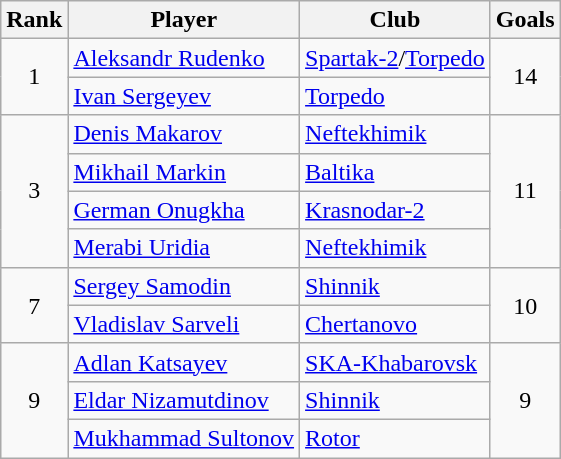<table class="wikitable" style="text-align:center">
<tr>
<th>Rank</th>
<th>Player</th>
<th>Club</th>
<th>Goals</th>
</tr>
<tr>
<td rowspan="2">1</td>
<td align="left"> <a href='#'>Aleksandr Rudenko</a></td>
<td align="left"><a href='#'>Spartak-2</a>/<a href='#'>Torpedo</a></td>
<td rowspan="2" align=center>14</td>
</tr>
<tr>
<td align="left"> <a href='#'>Ivan Sergeyev</a></td>
<td align="left"><a href='#'>Torpedo</a></td>
</tr>
<tr>
<td rowspan="4">3</td>
<td align="left"> <a href='#'>Denis Makarov</a></td>
<td align="left"><a href='#'>Neftekhimik</a></td>
<td rowspan="4" align=center>11</td>
</tr>
<tr>
<td align="left"> <a href='#'>Mikhail Markin</a></td>
<td align="left"><a href='#'>Baltika</a></td>
</tr>
<tr>
<td align="left"> <a href='#'>German Onugkha</a></td>
<td align="left"><a href='#'>Krasnodar-2</a></td>
</tr>
<tr>
<td align="left"> <a href='#'>Merabi Uridia</a></td>
<td align="left"><a href='#'>Neftekhimik</a></td>
</tr>
<tr>
<td rowspan="2">7</td>
<td align="left"> <a href='#'>Sergey Samodin</a></td>
<td align="left"><a href='#'>Shinnik</a></td>
<td rowspan="2" align=center>10</td>
</tr>
<tr>
<td align="left"> <a href='#'>Vladislav Sarveli</a></td>
<td align="left"><a href='#'>Chertanovo</a></td>
</tr>
<tr>
<td rowspan="3">9</td>
<td align="left"> <a href='#'>Adlan Katsayev</a></td>
<td align="left"><a href='#'>SKA-Khabarovsk</a></td>
<td rowspan="3" align=center>9</td>
</tr>
<tr>
<td align="left"> <a href='#'>Eldar Nizamutdinov</a></td>
<td align="left"><a href='#'>Shinnik</a></td>
</tr>
<tr>
<td align="left"> <a href='#'>Mukhammad Sultonov</a></td>
<td align="left"><a href='#'>Rotor</a></td>
</tr>
</table>
